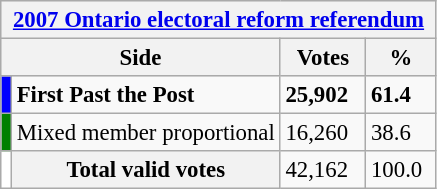<table class="wikitable" style="font-size: 95%; clear:both">
<tr style="background-color:#E9E9E9">
<th colspan=4><a href='#'>2007 Ontario electoral reform referendum</a></th>
</tr>
<tr style="background-color:#E9E9E9">
<th colspan=2 style="width: 130px">Side</th>
<th style="width: 50px">Votes</th>
<th style="width: 40px">%</th>
</tr>
<tr>
<td bgcolor="blue"></td>
<td><strong>First Past the Post</strong></td>
<td><strong>25,902</strong></td>
<td><strong>61.4 </strong></td>
</tr>
<tr>
<td bgcolor="green"></td>
<td>Mixed member proportional</td>
<td>16,260</td>
<td>38.6</td>
</tr>
<tr>
<td bgcolor="white"></td>
<th>Total valid votes</th>
<td>42,162</td>
<td>100.0</td>
</tr>
</table>
